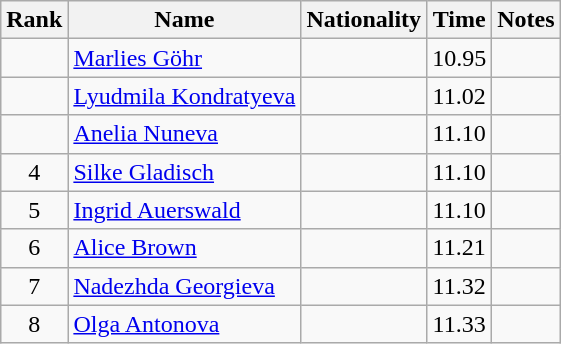<table class="wikitable sortable" style="text-align:center">
<tr>
<th>Rank</th>
<th>Name</th>
<th>Nationality</th>
<th>Time</th>
<th>Notes</th>
</tr>
<tr>
<td></td>
<td align="left"><a href='#'>Marlies Göhr</a></td>
<td align=left></td>
<td>10.95</td>
<td></td>
</tr>
<tr>
<td></td>
<td align="left"><a href='#'>Lyudmila Kondratyeva</a></td>
<td align=left></td>
<td>11.02</td>
<td></td>
</tr>
<tr>
<td></td>
<td align="left"><a href='#'>Anelia Nuneva</a></td>
<td align=left></td>
<td>11.10</td>
<td></td>
</tr>
<tr>
<td>4</td>
<td align="left"><a href='#'>Silke Gladisch</a></td>
<td align=left></td>
<td>11.10</td>
<td></td>
</tr>
<tr>
<td>5</td>
<td align="left"><a href='#'>Ingrid Auerswald</a></td>
<td align=left></td>
<td>11.10</td>
<td></td>
</tr>
<tr>
<td>6</td>
<td align="left"><a href='#'>Alice Brown</a></td>
<td align=left></td>
<td>11.21</td>
<td></td>
</tr>
<tr>
<td>7</td>
<td align="left"><a href='#'>Nadezhda Georgieva</a></td>
<td align=left></td>
<td>11.32</td>
<td></td>
</tr>
<tr>
<td>8</td>
<td align="left"><a href='#'>Olga Antonova</a></td>
<td align=left></td>
<td>11.33</td>
<td></td>
</tr>
</table>
